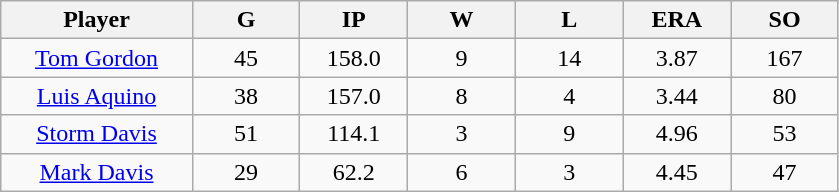<table class="wikitable sortable">
<tr>
<th bgcolor="#DDDDFF" width="16%">Player</th>
<th bgcolor="#DDDDFF" width="9%">G</th>
<th bgcolor="#DDDDFF" width="9%">IP</th>
<th bgcolor="#DDDDFF" width="9%">W</th>
<th bgcolor="#DDDDFF" width="9%">L</th>
<th bgcolor="#DDDDFF" width="9%">ERA</th>
<th bgcolor="#DDDDFF" width="9%">SO</th>
</tr>
<tr align="center">
<td><a href='#'>Tom Gordon</a></td>
<td>45</td>
<td>158.0</td>
<td>9</td>
<td>14</td>
<td>3.87</td>
<td>167</td>
</tr>
<tr align="center">
<td><a href='#'>Luis Aquino</a></td>
<td>38</td>
<td>157.0</td>
<td>8</td>
<td>4</td>
<td>3.44</td>
<td>80</td>
</tr>
<tr align="center">
<td><a href='#'>Storm Davis</a></td>
<td>51</td>
<td>114.1</td>
<td>3</td>
<td>9</td>
<td>4.96</td>
<td>53</td>
</tr>
<tr align="center">
<td><a href='#'>Mark Davis</a></td>
<td>29</td>
<td>62.2</td>
<td>6</td>
<td>3</td>
<td>4.45</td>
<td>47</td>
</tr>
</table>
